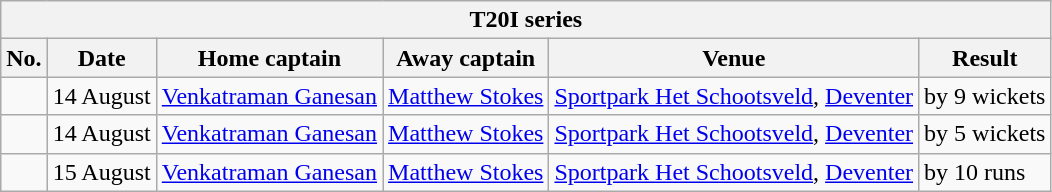<table class="wikitable">
<tr>
<th colspan="9">T20I series</th>
</tr>
<tr>
<th>No.</th>
<th>Date</th>
<th>Home captain</th>
<th>Away captain</th>
<th>Venue</th>
<th>Result</th>
</tr>
<tr>
<td></td>
<td>14 August</td>
<td><a href='#'>Venkatraman Ganesan</a></td>
<td><a href='#'>Matthew Stokes</a></td>
<td><a href='#'>Sportpark Het Schootsveld</a>, <a href='#'>Deventer</a></td>
<td> by 9 wickets</td>
</tr>
<tr>
<td></td>
<td>14 August</td>
<td><a href='#'>Venkatraman Ganesan</a></td>
<td><a href='#'>Matthew Stokes</a></td>
<td><a href='#'>Sportpark Het Schootsveld</a>, <a href='#'>Deventer</a></td>
<td> by 5 wickets</td>
</tr>
<tr>
<td></td>
<td>15 August</td>
<td><a href='#'>Venkatraman Ganesan</a></td>
<td><a href='#'>Matthew Stokes</a></td>
<td><a href='#'>Sportpark Het Schootsveld</a>, <a href='#'>Deventer</a></td>
<td> by 10 runs</td>
</tr>
</table>
